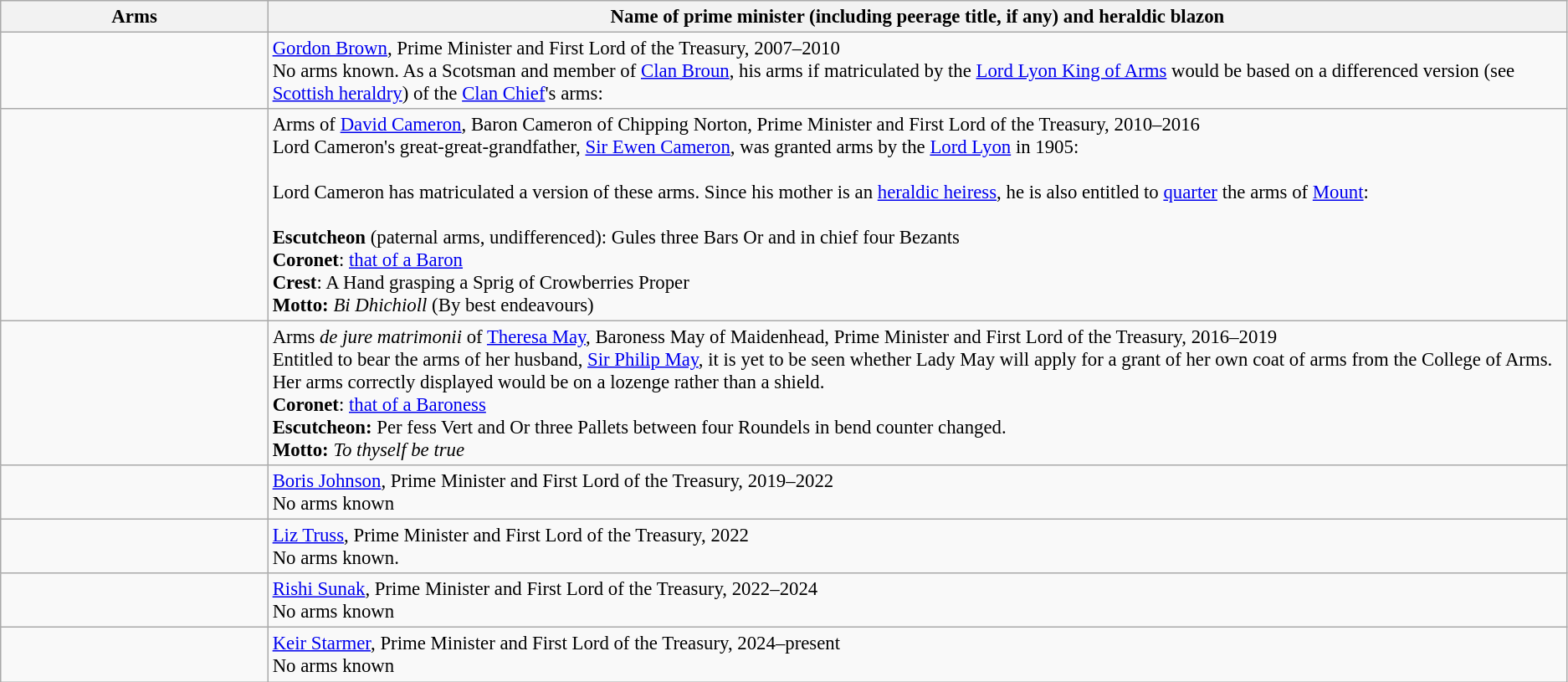<table class=wikitable style=font-size:95%>
<tr style="vertical-align:top; text-align:center;">
<th style="width:206px;">Arms</th>
<th>Name of prime minister (including peerage title, if any) and heraldic blazon</th>
</tr>
<tr valign=top>
<td align=center></td>
<td><a href='#'>Gordon Brown</a>, Prime Minister and First Lord of the Treasury, 2007–2010<br>No arms known.  As a Scotsman and member of <a href='#'>Clan Broun</a>, his arms if matriculated by the <a href='#'>Lord Lyon King of Arms</a> would be based on a differenced version (see <a href='#'>Scottish heraldry</a>) of the <a href='#'>Clan Chief</a>'s arms: <br></td>
</tr>
<tr valign=top>
<td align=center></td>
<td>Arms of <a href='#'>David Cameron</a>, Baron Cameron of Chipping Norton, Prime Minister and First Lord of the Treasury, 2010–2016<br>Lord Cameron's great-great-grandfather, <a href='#'>Sir Ewen Cameron</a>, was granted arms by the <a href='#'>Lord Lyon</a> in 1905:<br> <br> Lord Cameron has matriculated a version of these arms. Since his mother is an <a href='#'>heraldic heiress</a>, he is also entitled to <a href='#'>quarter</a> the arms of <a href='#'>Mount</a>:<br><br><strong>Escutcheon</strong> (paternal arms, undifferenced): Gules three Bars Or and in chief four Bezants<br><strong>Coronet</strong>: <a href='#'>that of a Baron</a><br><strong>Crest</strong>: A Hand grasping a Sprig of Crowberries Proper<br><strong>Motto:</strong> <em>Bi Dhichioll</em> (By best endeavours)</td>
</tr>
<tr valign=top>
<td align=center></td>
<td>Arms <em>de jure matrimonii</em> of <a href='#'>Theresa May</a>, Baroness May of Maidenhead, Prime Minister and First Lord of the Treasury, 2016–2019<br>Entitled to bear the arms of her husband, <a href='#'>Sir Philip May</a>, it is yet to be seen whether Lady May will apply for a grant of her own coat of arms from the College of Arms. Her arms correctly displayed would be on a lozenge rather than a shield.<br><strong>Coronet</strong>: <a href='#'>that of a Baroness</a><br><strong>Escutcheon:</strong> Per fess Vert and Or three Pallets between four Roundels in bend counter changed.<br><strong>Motto:</strong> <em>To thyself be true</em></td>
</tr>
<tr valign=top>
<td align=center></td>
<td><a href='#'>Boris Johnson</a>, Prime Minister and First Lord of the Treasury, 2019–2022<br>No arms known</td>
</tr>
<tr valign=top>
<td align=center></td>
<td><a href='#'>Liz Truss</a>, Prime Minister and First Lord of the Treasury, 2022<br>No arms known.</td>
</tr>
<tr valign=top>
<td align=center></td>
<td><a href='#'>Rishi Sunak</a>, Prime Minister and First Lord of the Treasury, 2022–2024<br>No arms known</td>
</tr>
<tr valign=top>
<td align=center></td>
<td><a href='#'>Keir Starmer</a>, Prime Minister and First Lord of the Treasury, 2024–present<br>No arms known</td>
</tr>
</table>
